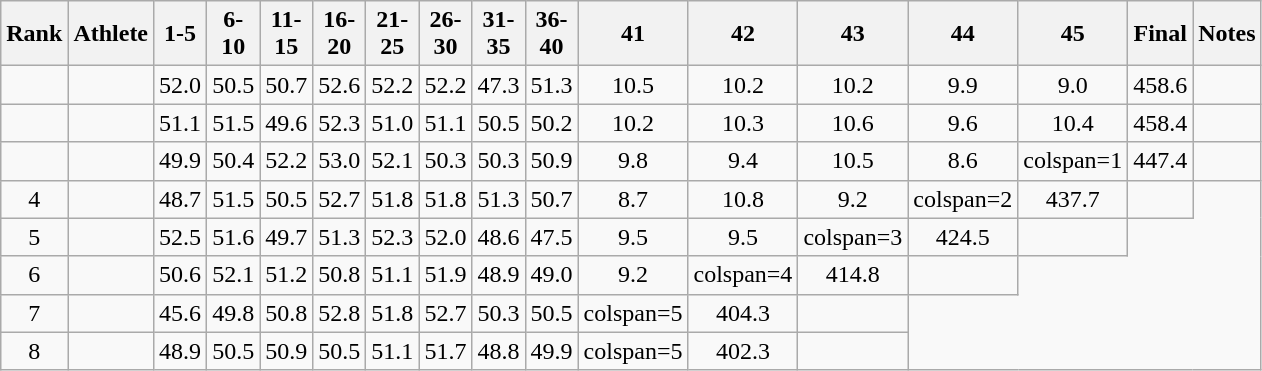<table class="wikitable sortable">
<tr>
<th>Rank</th>
<th>Athlete</th>
<th class="unsortable" style="width: 28px">1-5</th>
<th class="unsortable" style="width: 28px">6-10</th>
<th class="unsortable" style="width: 28px">11-15</th>
<th class="unsortable" style="width: 28px">16-20</th>
<th class="unsortable" style="width: 28px">21-25</th>
<th class="unsortable" style="width: 28px">26-30</th>
<th class="unsortable" style="width: 28px">31-35</th>
<th class="unsortable" style="width: 28px">36-40</th>
<th class="unsortable" style="width: 28px">41</th>
<th class="unsortable" style="width: 28px">42</th>
<th class="unsortable" style="width: 28px">43</th>
<th class="unsortable" style="width: 28px">44</th>
<th class="unsortable" style="width: 28px">45</th>
<th>Final</th>
<th class="unsortable">Notes</th>
</tr>
<tr>
<td align="center"></td>
<td></td>
<td align="center">52.0</td>
<td align="center">50.5</td>
<td align="center">50.7</td>
<td align="center">52.6</td>
<td align="center">52.2</td>
<td align="center">52.2</td>
<td align="center">47.3</td>
<td align="center">51.3</td>
<td align="center">10.5</td>
<td align="center">10.2</td>
<td align="center">10.2</td>
<td align="center">9.9</td>
<td align="center">9.0</td>
<td align="center">458.6</td>
<td align="center"></td>
</tr>
<tr>
<td align="center"></td>
<td></td>
<td align="center">51.1</td>
<td align="center">51.5</td>
<td align="center">49.6</td>
<td align="center">52.3</td>
<td align="center">51.0</td>
<td align="center">51.1</td>
<td align="center">50.5</td>
<td align="center">50.2</td>
<td align="center">10.2</td>
<td align="center">10.3</td>
<td align="center">10.6</td>
<td align="center">9.6</td>
<td align="center">10.4</td>
<td align="center">458.4</td>
<td align="center"></td>
</tr>
<tr>
<td align="center"></td>
<td></td>
<td align="center">49.9</td>
<td align="center">50.4</td>
<td align="center">52.2</td>
<td align="center">53.0</td>
<td align="center">52.1</td>
<td align="center">50.3</td>
<td align="center">50.3</td>
<td align="center">50.9</td>
<td align="center">9.8</td>
<td align="center">9.4</td>
<td align="center">10.5</td>
<td align="center">8.6</td>
<td>colspan=1 </td>
<td align="center">447.4</td>
<td align="center"></td>
</tr>
<tr>
<td align="center">4</td>
<td></td>
<td align="center">48.7</td>
<td align="center">51.5</td>
<td align="center">50.5</td>
<td align="center">52.7</td>
<td align="center">51.8</td>
<td align="center">51.8</td>
<td align="center">51.3</td>
<td align="center">50.7</td>
<td align="center">8.7</td>
<td align="center">10.8</td>
<td align="center">9.2</td>
<td>colspan=2 </td>
<td align="center">437.7</td>
<td align="center"></td>
</tr>
<tr>
<td align="center">5</td>
<td></td>
<td align="center">52.5</td>
<td align="center">51.6</td>
<td align="center">49.7</td>
<td align="center">51.3</td>
<td align="center">52.3</td>
<td align="center">52.0</td>
<td align="center">48.6</td>
<td align="center">47.5</td>
<td align="center">9.5</td>
<td align="center">9.5</td>
<td>colspan=3 </td>
<td align="center">424.5</td>
<td align="center"></td>
</tr>
<tr>
<td align="center">6</td>
<td></td>
<td align="center">50.6</td>
<td align="center">52.1</td>
<td align="center">51.2</td>
<td align="center">50.8</td>
<td align="center">51.1</td>
<td align="center">51.9</td>
<td align="center">48.9</td>
<td align="center">49.0</td>
<td align="center">9.2</td>
<td>colspan=4 </td>
<td align="center">414.8</td>
<td align="center"></td>
</tr>
<tr>
<td align="center">7</td>
<td></td>
<td align="center">45.6</td>
<td align="center">49.8</td>
<td align="center">50.8</td>
<td align="center">52.8</td>
<td align="center">51.8</td>
<td align="center">52.7</td>
<td align="center">50.3</td>
<td align="center">50.5</td>
<td>colspan=5 </td>
<td align="center">404.3</td>
<td align="center"></td>
</tr>
<tr>
<td align="center">8</td>
<td></td>
<td align="center">48.9</td>
<td align="center">50.5</td>
<td align="center">50.9</td>
<td align="center">50.5</td>
<td align="center">51.1</td>
<td align="center">51.7</td>
<td align="center">48.8</td>
<td align="center">49.9</td>
<td>colspan=5 </td>
<td align="center">402.3</td>
<td align="center"></td>
</tr>
</table>
